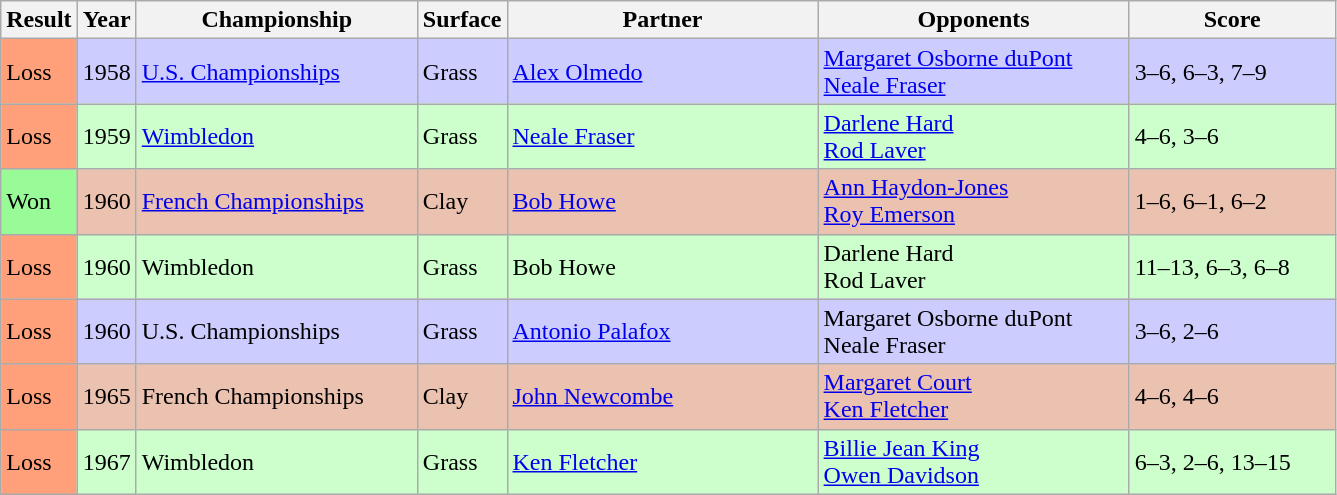<table class="sortable wikitable">
<tr>
<th style="width:40px">Result</th>
<th style="width:30px">Year</th>
<th style="width:180px">Championship</th>
<th style="width:50px">Surface</th>
<th style="width:200px">Partner</th>
<th style="width:200px">Opponents</th>
<th style="width:130px" class="unsortable">Score</th>
</tr>
<tr style="background:#ccf;">
<td style="background:#ffa07a;">Loss</td>
<td>1958</td>
<td><a href='#'>U.S. Championships</a></td>
<td>Grass</td>
<td> <a href='#'>Alex Olmedo</a></td>
<td> <a href='#'>Margaret Osborne duPont</a><br> <a href='#'>Neale Fraser</a></td>
<td>3–6, 6–3, 7–9</td>
</tr>
<tr style="background:#cfc;">
<td style="background:#ffa07a;">Loss</td>
<td>1959</td>
<td><a href='#'>Wimbledon</a></td>
<td>Grass</td>
<td> <a href='#'>Neale Fraser</a></td>
<td> <a href='#'>Darlene Hard</a><br> <a href='#'>Rod Laver</a></td>
<td>4–6, 3–6</td>
</tr>
<tr style="background:#ebc2af;">
<td style="background:#98fb98;">Won</td>
<td>1960</td>
<td><a href='#'>French Championships</a></td>
<td>Clay</td>
<td> <a href='#'>Bob Howe</a></td>
<td> <a href='#'>Ann Haydon-Jones</a><br> <a href='#'>Roy Emerson</a></td>
<td>1–6, 6–1, 6–2</td>
</tr>
<tr style="background:#cfc;">
<td style="background:#ffa07a;">Loss</td>
<td>1960</td>
<td>Wimbledon</td>
<td>Grass</td>
<td> Bob Howe</td>
<td> Darlene Hard<br> Rod Laver</td>
<td>11–13, 6–3, 6–8</td>
</tr>
<tr style="background:#ccf;">
<td style="background:#ffa07a;">Loss</td>
<td>1960</td>
<td>U.S. Championships</td>
<td>Grass</td>
<td> <a href='#'>Antonio Palafox</a></td>
<td> Margaret Osborne duPont<br> Neale Fraser</td>
<td>3–6, 2–6</td>
</tr>
<tr style="background:#ebc2af;">
<td style="background:#ffa07a;">Loss</td>
<td>1965</td>
<td>French Championships</td>
<td>Clay</td>
<td> <a href='#'>John Newcombe</a></td>
<td> <a href='#'>Margaret Court</a><br> <a href='#'>Ken Fletcher</a></td>
<td>4–6, 4–6</td>
</tr>
<tr style="background:#cfc;">
<td style="background:#ffa07a;">Loss</td>
<td>1967</td>
<td>Wimbledon</td>
<td>Grass</td>
<td> <a href='#'>Ken Fletcher</a></td>
<td> <a href='#'>Billie Jean King</a><br> <a href='#'>Owen Davidson</a></td>
<td>6–3, 2–6, 13–15</td>
</tr>
</table>
